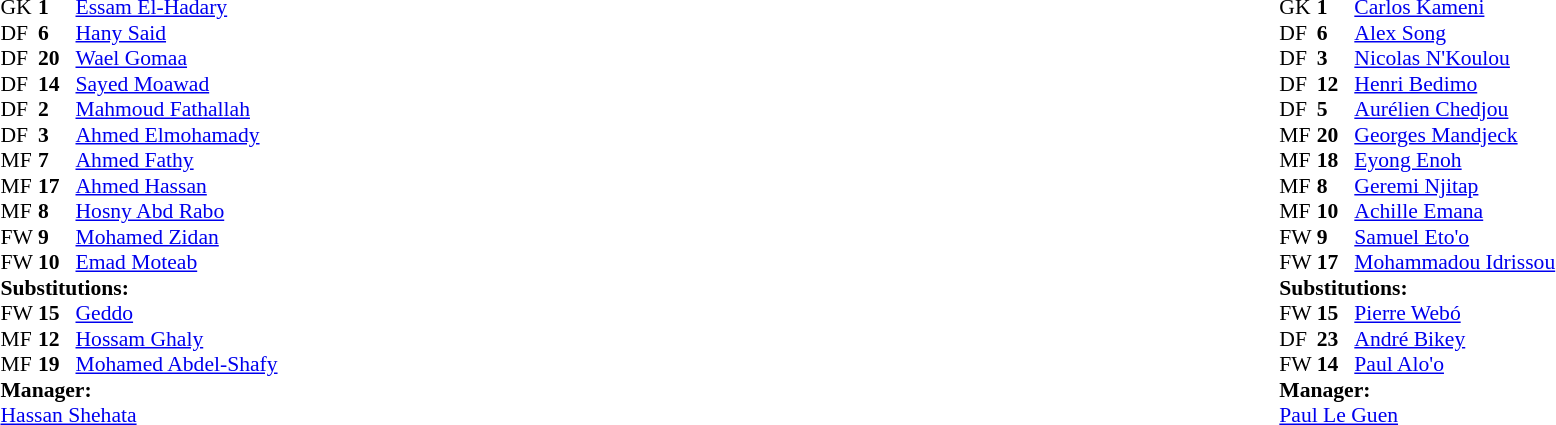<table width="100%">
<tr>
<td valign="top" width="50%"><br><table style="font-size: 90%" cellspacing="0" cellpadding="0">
<tr>
<th width="25"></th>
<th width="25"></th>
</tr>
<tr>
<td>GK</td>
<td><strong>1</strong></td>
<td><a href='#'>Essam El-Hadary</a></td>
</tr>
<tr>
<td>DF</td>
<td><strong>6</strong></td>
<td><a href='#'>Hany Said</a></td>
</tr>
<tr>
<td>DF</td>
<td><strong>20</strong></td>
<td><a href='#'>Wael Gomaa</a></td>
<td></td>
</tr>
<tr>
<td>DF</td>
<td><strong>14</strong></td>
<td><a href='#'>Sayed Moawad</a></td>
<td></td>
</tr>
<tr>
<td>DF</td>
<td><strong>2</strong></td>
<td><a href='#'>Mahmoud Fathallah</a></td>
</tr>
<tr>
<td>DF</td>
<td><strong>3</strong></td>
<td><a href='#'>Ahmed Elmohamady</a></td>
<td></td>
</tr>
<tr>
<td>MF</td>
<td><strong>7</strong></td>
<td><a href='#'>Ahmed Fathy</a></td>
</tr>
<tr>
<td>MF</td>
<td><strong>17</strong></td>
<td><a href='#'>Ahmed Hassan</a></td>
<td></td>
<td></td>
</tr>
<tr>
<td>MF</td>
<td><strong>8</strong></td>
<td><a href='#'>Hosny Abd Rabo</a></td>
<td></td>
<td></td>
</tr>
<tr>
<td>FW</td>
<td><strong>9</strong></td>
<td><a href='#'>Mohamed Zidan</a></td>
<td></td>
<td></td>
</tr>
<tr>
<td>FW</td>
<td><strong>10</strong></td>
<td><a href='#'>Emad Moteab</a></td>
</tr>
<tr>
<td colspan=3><strong>Substitutions:</strong></td>
</tr>
<tr>
<td>FW</td>
<td><strong>15</strong></td>
<td><a href='#'>Geddo</a></td>
<td></td>
<td></td>
</tr>
<tr>
<td>MF</td>
<td><strong>12</strong></td>
<td><a href='#'>Hossam Ghaly</a></td>
<td></td>
<td></td>
</tr>
<tr>
<td>MF</td>
<td><strong>19</strong></td>
<td><a href='#'>Mohamed Abdel-Shafy</a></td>
<td></td>
<td></td>
</tr>
<tr>
<td colspan=3><strong>Manager:</strong></td>
</tr>
<tr>
<td colspan=3><a href='#'>Hassan Shehata</a></td>
</tr>
</table>
</td>
<td valign="top" width="50%"><br><table style="font-size: 90%" cellspacing="0" cellpadding="0" align="center">
<tr>
<th width=25></th>
<th width=25></th>
</tr>
<tr>
<td>GK</td>
<td><strong>1</strong></td>
<td><a href='#'>Carlos Kameni</a></td>
</tr>
<tr>
<td>DF</td>
<td><strong>6</strong></td>
<td><a href='#'>Alex Song</a></td>
</tr>
<tr>
<td>DF</td>
<td><strong>3</strong></td>
<td><a href='#'>Nicolas N'Koulou</a></td>
<td></td>
</tr>
<tr>
<td>DF</td>
<td><strong>12</strong></td>
<td><a href='#'>Henri Bedimo</a></td>
<td></td>
<td></td>
</tr>
<tr>
<td>DF</td>
<td><strong>5</strong></td>
<td><a href='#'>Aurélien Chedjou</a></td>
<td></td>
</tr>
<tr>
<td>MF</td>
<td><strong>20</strong></td>
<td><a href='#'>Georges Mandjeck</a></td>
<td></td>
</tr>
<tr>
<td>MF</td>
<td><strong>18</strong></td>
<td><a href='#'>Eyong Enoh</a></td>
</tr>
<tr>
<td>MF</td>
<td><strong>8</strong></td>
<td><a href='#'>Geremi Njitap</a></td>
<td></td>
<td></td>
</tr>
<tr>
<td>MF</td>
<td><strong>10</strong></td>
<td><a href='#'>Achille Emana</a></td>
<td></td>
<td></td>
</tr>
<tr>
<td>FW</td>
<td><strong>9</strong></td>
<td><a href='#'>Samuel Eto'o</a></td>
</tr>
<tr>
<td>FW</td>
<td><strong>17</strong></td>
<td><a href='#'>Mohammadou Idrissou</a></td>
</tr>
<tr>
<td colspan=3><strong>Substitutions:</strong></td>
</tr>
<tr>
<td>FW</td>
<td><strong>15</strong></td>
<td><a href='#'>Pierre Webó</a></td>
<td></td>
<td></td>
</tr>
<tr>
<td>DF</td>
<td><strong>23</strong></td>
<td><a href='#'>André Bikey</a></td>
<td></td>
<td></td>
</tr>
<tr>
<td>FW</td>
<td><strong>14</strong></td>
<td><a href='#'>Paul Alo'o</a></td>
<td></td>
<td></td>
</tr>
<tr>
<td colspan=3><strong>Manager:</strong></td>
</tr>
<tr>
<td colspan=3> <a href='#'>Paul Le Guen</a></td>
</tr>
</table>
</td>
</tr>
</table>
